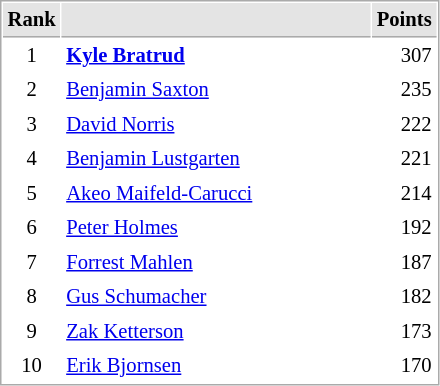<table cellspacing="1" cellpadding="3" style="border:1px solid #AAAAAA;font-size:86%">
<tr style="background-color: #E4E4E4;">
<th style="border-bottom:1px solid #AAAAAA" width=10>Rank</th>
<th style="border-bottom:1px solid #AAAAAA" width=200></th>
<th style="border-bottom:1px solid #AAAAAA" width=20 align=right>Points</th>
</tr>
<tr>
<td align=center>1</td>
<td> <strong><a href='#'>Kyle Bratrud</a></strong></td>
<td align=right>307</td>
</tr>
<tr>
<td align=center>2</td>
<td> <a href='#'>Benjamin Saxton</a></td>
<td align=right>235</td>
</tr>
<tr>
<td align=center>3</td>
<td> <a href='#'>David Norris</a></td>
<td align=right>222</td>
</tr>
<tr>
<td align=center>4</td>
<td> <a href='#'>Benjamin Lustgarten</a></td>
<td align=right>221</td>
</tr>
<tr>
<td align=center>5</td>
<td> <a href='#'>Akeo Maifeld-Carucci</a></td>
<td align=right>214</td>
</tr>
<tr>
<td align=center>6</td>
<td> <a href='#'>Peter Holmes</a></td>
<td align=right>192</td>
</tr>
<tr>
<td align=center>7</td>
<td> <a href='#'>Forrest Mahlen</a></td>
<td align=right>187</td>
</tr>
<tr>
<td align=center>8</td>
<td> <a href='#'>Gus Schumacher</a></td>
<td align=right>182</td>
</tr>
<tr>
<td align=center>9</td>
<td> <a href='#'>Zak Ketterson</a></td>
<td align=right>173</td>
</tr>
<tr>
<td align=center>10</td>
<td> <a href='#'>Erik Bjornsen</a></td>
<td align=right>170</td>
</tr>
</table>
